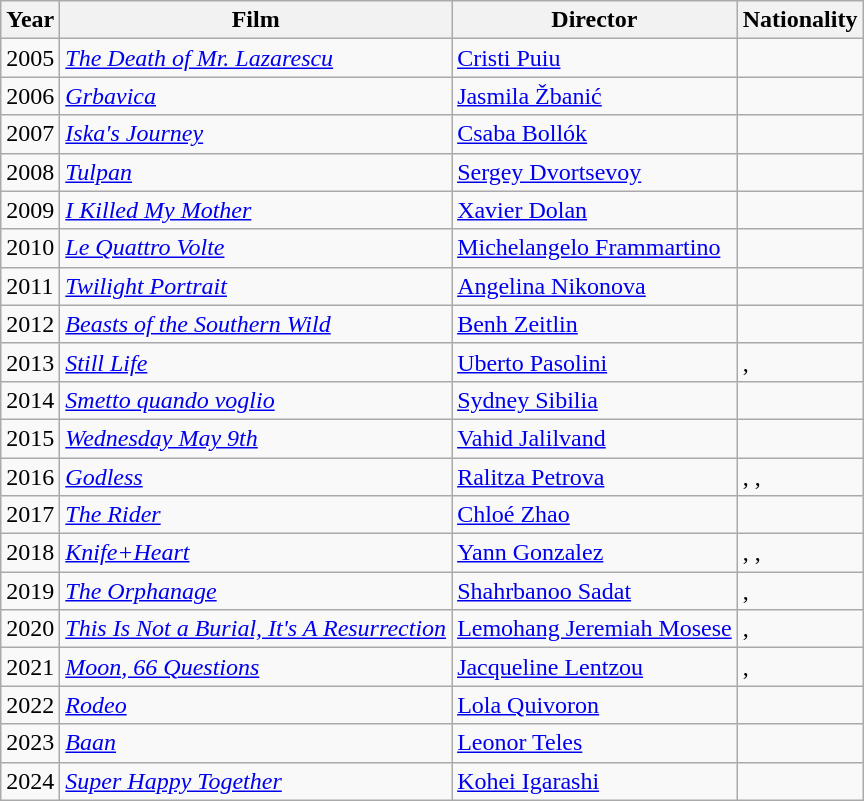<table class="wikitable">
<tr>
<th>Year</th>
<th>Film</th>
<th>Director</th>
<th>Nationality</th>
</tr>
<tr>
<td>2005</td>
<td><em><a href='#'>The Death of Mr. Lazarescu</a></em></td>
<td><a href='#'>Cristi Puiu</a></td>
<td></td>
</tr>
<tr>
<td>2006</td>
<td><em><a href='#'>Grbavica</a></em></td>
<td><a href='#'>Jasmila Žbanić</a></td>
<td></td>
</tr>
<tr>
<td>2007</td>
<td><em><a href='#'>Iska's Journey</a></em></td>
<td><a href='#'>Csaba Bollók</a></td>
<td></td>
</tr>
<tr>
<td>2008</td>
<td><em><a href='#'>Tulpan</a></em></td>
<td><a href='#'>Sergey Dvortsevoy</a></td>
<td></td>
</tr>
<tr>
<td>2009</td>
<td><em><a href='#'>I Killed My Mother</a></em></td>
<td><a href='#'>Xavier Dolan</a></td>
<td></td>
</tr>
<tr>
<td>2010</td>
<td><em><a href='#'>Le Quattro Volte</a></em></td>
<td><a href='#'>Michelangelo Frammartino</a></td>
<td></td>
</tr>
<tr>
<td>2011</td>
<td><em><a href='#'>Twilight Portrait</a></em></td>
<td><a href='#'>Angelina Nikonova</a></td>
<td></td>
</tr>
<tr>
<td>2012</td>
<td><em><a href='#'>Beasts of the Southern Wild</a></em></td>
<td><a href='#'>Benh Zeitlin</a></td>
<td></td>
</tr>
<tr>
<td>2013</td>
<td><em><a href='#'>Still Life</a></em></td>
<td><a href='#'>Uberto Pasolini</a></td>
<td>, </td>
</tr>
<tr>
<td>2014</td>
<td><em><a href='#'>Smetto quando voglio</a></em></td>
<td><a href='#'>Sydney Sibilia</a></td>
<td></td>
</tr>
<tr>
<td>2015</td>
<td><em><a href='#'>Wednesday May 9th</a></em></td>
<td><a href='#'>Vahid Jalilvand</a></td>
<td></td>
</tr>
<tr>
<td>2016</td>
<td><em><a href='#'>Godless</a></em></td>
<td><a href='#'>Ralitza Petrova</a></td>
<td>, , </td>
</tr>
<tr>
<td>2017</td>
<td><em><a href='#'>The Rider</a></em></td>
<td><a href='#'>Chloé Zhao</a></td>
<td></td>
</tr>
<tr>
<td>2018</td>
<td><em><a href='#'>Knife+Heart</a></em></td>
<td><a href='#'>Yann Gonzalez</a></td>
<td>, , </td>
</tr>
<tr>
<td>2019</td>
<td><em><a href='#'>The Orphanage</a></em></td>
<td><a href='#'>Shahrbanoo Sadat</a></td>
<td>, </td>
</tr>
<tr>
<td>2020</td>
<td><em><a href='#'>This Is Not a Burial, It's A Resurrection</a></em></td>
<td><a href='#'>Lemohang Jeremiah Mosese</a></td>
<td>, </td>
</tr>
<tr>
<td>2021</td>
<td><em><a href='#'>Moon, 66 Questions</a></em></td>
<td><a href='#'>Jacqueline Lentzou</a></td>
<td>, </td>
</tr>
<tr>
<td>2022</td>
<td><em><a href='#'>Rodeo</a></em></td>
<td><a href='#'>Lola Quivoron</a></td>
<td></td>
</tr>
<tr>
<td>2023</td>
<td><em><a href='#'>Baan</a></em></td>
<td><a href='#'>Leonor Teles</a></td>
<td></td>
</tr>
<tr>
<td>2024</td>
<td><em><a href='#'>Super Happy Together</a></em></td>
<td><a href='#'>Kohei Igarashi</a></td>
<td></td>
</tr>
</table>
